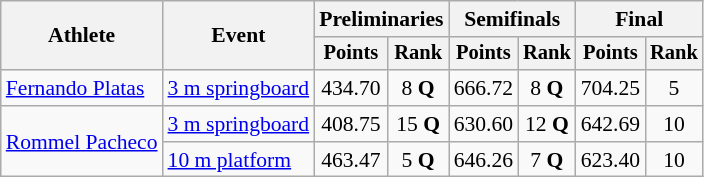<table class=wikitable style="font-size:90%">
<tr>
<th rowspan="2">Athlete</th>
<th rowspan="2">Event</th>
<th colspan="2">Preliminaries</th>
<th colspan="2">Semifinals</th>
<th colspan="2">Final</th>
</tr>
<tr style="font-size:95%">
<th>Points</th>
<th>Rank</th>
<th>Points</th>
<th>Rank</th>
<th>Points</th>
<th>Rank</th>
</tr>
<tr align=center>
<td align=left><a href='#'>Fernando Platas</a></td>
<td align=left><a href='#'>3 m springboard</a></td>
<td>434.70</td>
<td>8 <strong>Q</strong></td>
<td>666.72</td>
<td>8 <strong>Q</strong></td>
<td>704.25</td>
<td>5</td>
</tr>
<tr align=center>
<td align=left rowspan=2><a href='#'>Rommel Pacheco</a></td>
<td align=left><a href='#'>3 m springboard</a></td>
<td>408.75</td>
<td>15 <strong>Q</strong></td>
<td>630.60</td>
<td>12 <strong>Q</strong></td>
<td>642.69</td>
<td>10</td>
</tr>
<tr align=center>
<td align=left><a href='#'>10 m platform</a></td>
<td>463.47</td>
<td>5 <strong>Q</strong></td>
<td>646.26</td>
<td>7 <strong>Q</strong></td>
<td>623.40</td>
<td>10</td>
</tr>
</table>
